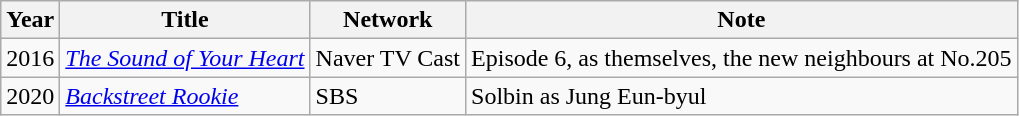<table class="wikitable">
<tr>
<th>Year</th>
<th>Title</th>
<th>Network</th>
<th>Note</th>
</tr>
<tr>
<td>2016</td>
<td><em><a href='#'>The Sound of Your Heart</a></em></td>
<td>Naver TV Cast</td>
<td>Episode 6, as themselves, the new neighbours at No.205</td>
</tr>
<tr>
<td>2020</td>
<td><em><a href='#'>Backstreet Rookie</a></em></td>
<td>SBS</td>
<td>Solbin as Jung Eun-byul</td>
</tr>
</table>
